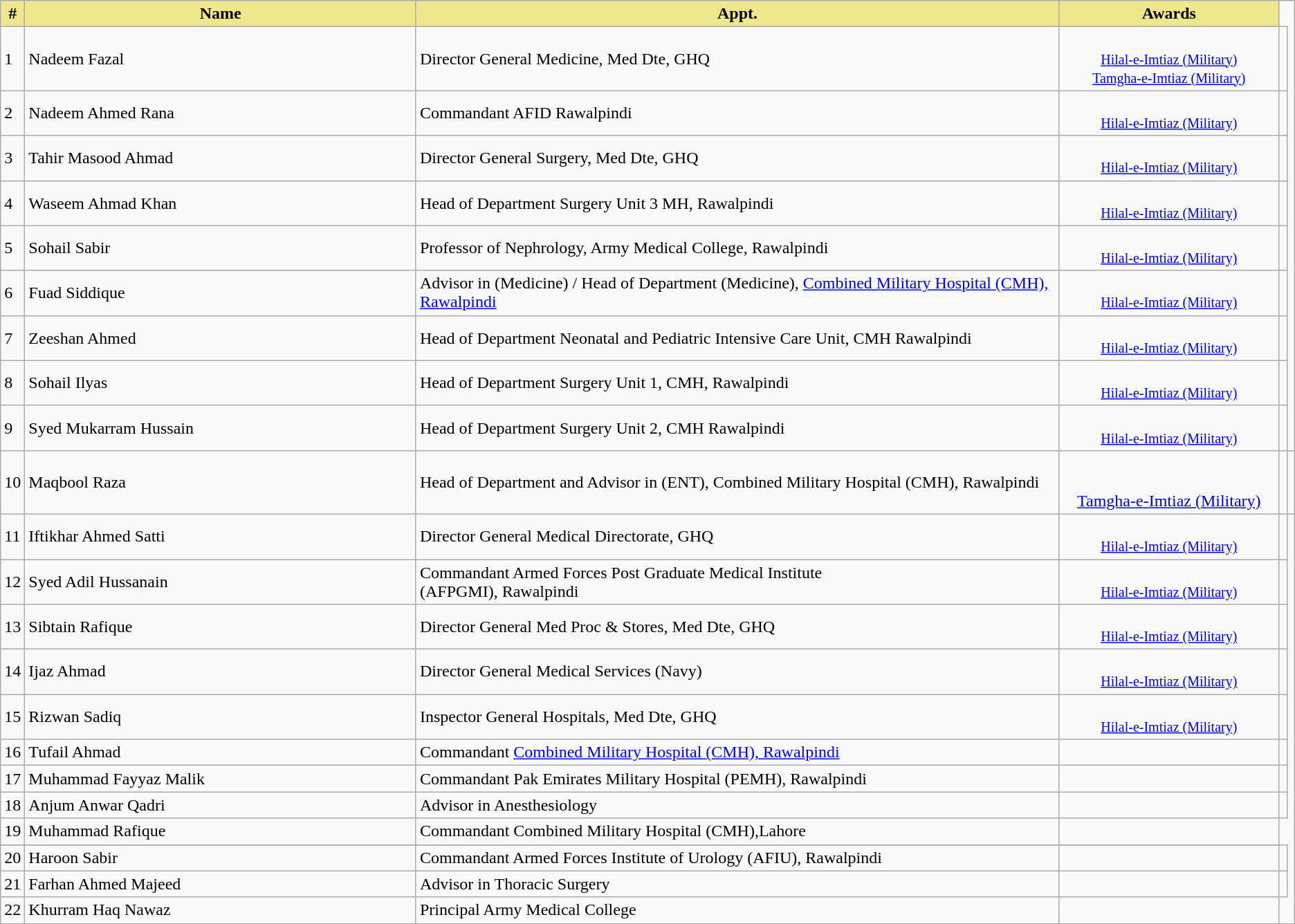<table class="wikitable">
<tr>
<th style="background:#F0E68C; text-align:center" width="10">#</th>
<th style="background:#F0E68C; text-align:center" width="380">Name</th>
<th style="background:#F0E68C; text-align:center" width="630">Appt.</th>
<th style="background:#F0E68C; text-align:center" width="210">Awards</th>
</tr>
<tr>
<td>1</td>
<td>Nadeem Fazal</td>
<td>Director General Medicine, Med Dte, GHQ</td>
<td style="text-align:center"> <br><small><a href='#'>Hilal-e-Imtiaz (Military)</a> <br><a href='#'>Tamgha-e-Imtiaz (Military)</a></small></td>
<td></td>
</tr>
<tr>
<td>2</td>
<td>Nadeem Ahmed Rana</td>
<td>Commandant AFID Rawalpindi</td>
<td style="text-align:center"><br><a href='#'><small>Hilal-e-Imtiaz (Military)</small></a></td>
<td></td>
</tr>
<tr>
<td>3</td>
<td>Tahir Masood Ahmad</td>
<td>Director General Surgery, Med Dte, GHQ</td>
<td style="text-align:center"><br><a href='#'><small>Hilal-e-Imtiaz (Military)</small></a></td>
<td></td>
</tr>
<tr>
<td>4</td>
<td>Waseem Ahmad Khan</td>
<td>Head of Department Surgery Unit 3 MH, Rawalpindi</td>
<td style="text-align:center"><br><a href='#'><small>Hilal-e-Imtiaz (Military)</small></a></td>
<td></td>
</tr>
<tr>
<td>5</td>
<td>Sohail Sabir</td>
<td>Professor of Nephrology, Army Medical College, Rawalpindi</td>
<td style="text-align:center"><br><a href='#'><small>Hilal-e-Imtiaz (Military)</small></a></td>
<td></td>
</tr>
<tr>
<td>6</td>
<td>Fuad Siddique</td>
<td>Advisor in (Medicine) / Head of Department (Medicine), <a href='#'>Combined Military Hospital (CMH), Rawalpindi</a></td>
<td style="text-align:center"><br><a href='#'><small>Hilal-e-Imtiaz (Military)</small></a></td>
<td></td>
</tr>
<tr>
<td>7</td>
<td>Zeeshan Ahmed</td>
<td>Head of Department Neonatal and Pediatric Intensive Care Unit, CMH Rawalpindi</td>
<td style="text-align:center"><br><a href='#'><small>Hilal-e-Imtiaz (Military)</small></a></td>
<td></td>
</tr>
<tr>
<td>8</td>
<td>Sohail Ilyas</td>
<td>Head of Department Surgery Unit 1, CMH, Rawalpindi</td>
<td style="text-align:center"><br><a href='#'><small>Hilal-e-Imtiaz (Military)</small></a></td>
<td></td>
</tr>
<tr>
<td>9</td>
<td>Syed Mukarram Hussain</td>
<td>Head of Department Surgery Unit 2, CMH Rawalpindi</td>
<td style="text-align:center"><br><a href='#'><small>Hilal-e-Imtiaz (Military)</small></a></td>
<td></td>
</tr>
<tr>
<td>10</td>
<td>Maqbool Raza</td>
<td>Head of Department and Advisor in (ENT), Combined Military Hospital (CMH), Rawalpindi</td>
<td style="text-align:center"><br> <br><a href='#'>Tamgha-e-Imtiaz (Military)</a></td>
<td></td>
<td></td>
</tr>
<tr>
<td>11</td>
<td>Iftikhar Ahmed Satti</td>
<td>Director General Medical Directorate, GHQ</td>
<td style="text-align:center"><br><a href='#'><small>Hilal-e-Imtiaz (Military)</small></a></td>
<td></td>
</tr>
<tr>
<td>12</td>
<td>Syed Adil Hussanain</td>
<td>Commandant Armed Forces Post Graduate Medical Institute<br>(AFPGMI), Rawalpindi</td>
<td style="text-align:center"><br><a href='#'><small>Hilal-e-Imtiaz (Military)</small></a></td>
<td></td>
</tr>
<tr>
<td>13</td>
<td>Sibtain Rafique</td>
<td>Director General Med Proc & Stores, Med Dte, GHQ</td>
<td style="text-align:center"><br><a href='#'><small>Hilal-e-Imtiaz (Military)</small></a></td>
<td></td>
</tr>
<tr>
<td>14</td>
<td>Ijaz Ahmad</td>
<td>Director General Medical Services (Navy)</td>
<td style="text-align:center"><br><a href='#'><small>Hilal-e-Imtiaz (Military)</small></a></td>
<td></td>
</tr>
<tr>
<td>15</td>
<td>Rizwan Sadiq</td>
<td>Inspector General Hospitals, Med Dte, GHQ</td>
<td style="text-align:center"><br><a href='#'><small>Hilal-e-Imtiaz (Military)</small></a></td>
<td></td>
</tr>
<tr>
<td>16</td>
<td>Tufail Ahmad</td>
<td>Commandant <a href='#'>Combined Military Hospital (CMH), Rawalpindi</a></td>
<td></td>
<td></td>
</tr>
<tr>
<td>17</td>
<td>Muhammad Fayyaz Malik</td>
<td>Commandant Pak Emirates Military Hospital (PEMH), Rawalpindi</td>
<td></td>
<td></td>
</tr>
<tr>
<td>18</td>
<td>Anjum Anwar Qadri</td>
<td>Advisor in Anesthesiology</td>
<td></td>
<td></td>
</tr>
<tr>
<td>19</td>
<td>Muhammad Rafique</td>
<td>Commandant Combined Military Hospital (CMH),Lahore</td>
<td></td>
</tr>
<tr>
</tr>
<tr>
<td>20</td>
<td>Haroon Sabir</td>
<td>Commandant Armed Forces Institute of Urology (AFIU), Rawalpindi</td>
<td></td>
<td></td>
</tr>
<tr>
<td>21</td>
<td>Farhan Ahmed Majeed</td>
<td>Advisor in Thoracic Surgery</td>
<td></td>
<td></td>
</tr>
<tr>
<td>22</td>
<td>Khurram Haq Nawaz</td>
<td>Principal Army Medical College</td>
<td></td>
</tr>
<tr>
</tr>
</table>
